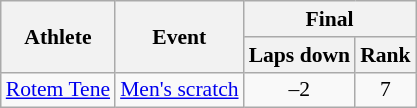<table class="wikitable" style="font-size:90%; text-align:center;">
<tr>
<th rowspan=2>Athlete</th>
<th rowspan=2>Event</th>
<th colspan=2>Final</th>
</tr>
<tr>
<th>Laps down</th>
<th>Rank</th>
</tr>
<tr>
<td align=left><a href='#'>Rotem Tene</a></td>
<td align=left><a href='#'>Men's scratch</a></td>
<td>–2</td>
<td>7</td>
</tr>
</table>
